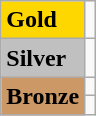<table class="wikitable">
<tr>
<td bgcolor="#ffd700"><strong>Gold</strong></td>
<td></td>
</tr>
<tr>
<td bgcolor="#c0c0c0"><strong>Silver</strong></td>
<td></td>
</tr>
<tr>
<td rowspan="2" bgcolor="#cc9966"><strong>Bronze</strong></td>
<td></td>
</tr>
<tr>
<td></td>
</tr>
</table>
